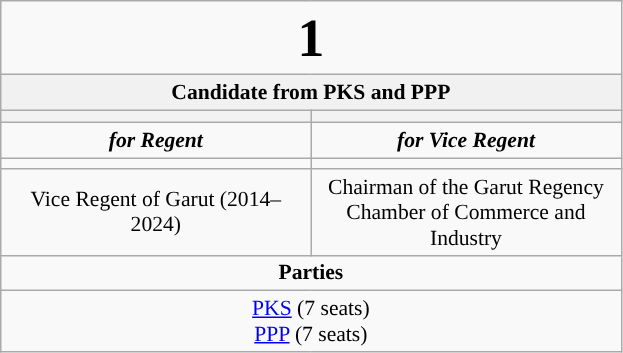<table class="wikitable" style="font-size:90%; text-align:center;">
<tr>
<td colspan=2><big><big><big><big><big><strong>1</strong></big></big></big></big></big></td>
</tr>
<tr>
<td colspan=2 style="background:#f1f1f1;"><strong>Candidate from PKS and PPP</strong></td>
</tr>
<tr>
<th style="width:3em; font-size:135%; background:#"></th>
<th style="width:3em; font-size:135%; background:#"></th>
</tr>
<tr style="color:#000; font-size:100%; background:#">
<td style="width:3em; width:200px;"><strong><em>for Regent</em></strong></td>
<td style="width:3em; width:200px;"><strong><em>for Vice Regent</em></strong></td>
</tr>
<tr>
<td></td>
<td></td>
</tr>
<tr>
<td>Vice Regent of Garut (2014–2024)</td>
<td>Chairman of the Garut Regency Chamber of Commerce and Industry</td>
</tr>
<tr>
<td colspan=2><strong>Parties</strong></td>
</tr>
<tr>
<td colspan=2> <a href='#'>PKS</a> (7 seats)<br><a href='#'>PPP</a> (7 seats)</td>
</tr>
</table>
